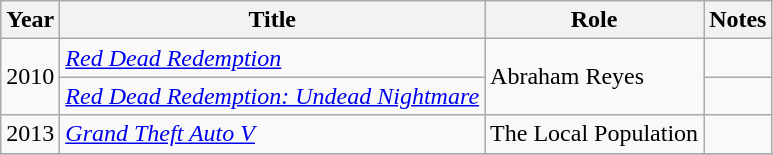<table class="wikitable">
<tr>
<th>Year</th>
<th>Title</th>
<th>Role</th>
<th>Notes</th>
</tr>
<tr>
<td rowspan="2">2010</td>
<td><em><a href='#'>Red Dead Redemption</a></em></td>
<td rowspan="2">Abraham Reyes</td>
<td></td>
</tr>
<tr>
<td><em><a href='#'>Red Dead Redemption: Undead Nightmare</a></em></td>
<td></td>
</tr>
<tr>
<td>2013</td>
<td><em><a href='#'>Grand Theft Auto V</a></em></td>
<td>The Local Population</td>
<td></td>
</tr>
<tr>
</tr>
</table>
